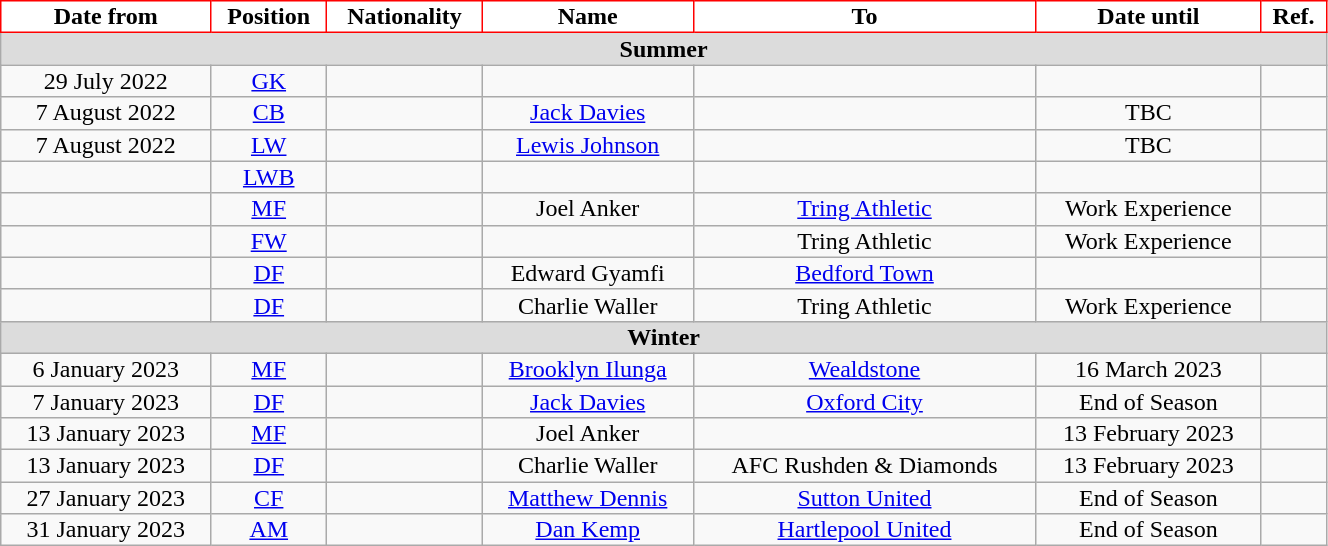<table class="wikitable sortable alternance" style="font-size:100%; text-align:center; line-height:14px; width:70%;">
<tr>
<th style="color:black; background:white; border:1px solid red;"}} width:130px;">Date from</th>
<th style="color:black; background:white; border:1px solid red;"}} width:50px;">Position</th>
<th style="color:black; background:white; border:1px solid red;"}} width:50px;">Nationality</th>
<th style="color:black; background:white; border:1px solid red;"}} width:150px;">Name</th>
<th style="color:black; background:white; border:1px solid red;"}} width:200px;">To</th>
<th style="color:black; background:white; border:1px solid red;"}} width:110px;">Date until</th>
<th style="color:black; background:white; border:1px solid red;"}} width:25px;">Ref.</th>
</tr>
<tr>
<th colspan="7" scope="row" style="background:#dcdcdc;">Summer</th>
</tr>
<tr>
<td>29 July 2022</td>
<td><a href='#'>GK</a></td>
<td></td>
<td></td>
<td></td>
<td></td>
<td></td>
</tr>
<tr>
<td>7 August 2022</td>
<td><a href='#'>CB</a></td>
<td></td>
<td><a href='#'>Jack Davies</a></td>
<td></td>
<td>TBC</td>
<td></td>
</tr>
<tr>
<td>7 August 2022</td>
<td><a href='#'>LW</a></td>
<td></td>
<td><a href='#'>Lewis Johnson</a></td>
<td></td>
<td>TBC</td>
<td></td>
</tr>
<tr>
<td></td>
<td><a href='#'>LWB</a></td>
<td></td>
<td></td>
<td></td>
<td></td>
<td></td>
</tr>
<tr>
<td></td>
<td><a href='#'>MF</a></td>
<td></td>
<td>Joel Anker</td>
<td> <a href='#'>Tring Athletic</a></td>
<td>Work Experience</td>
<td></td>
</tr>
<tr>
<td></td>
<td><a href='#'>FW</a></td>
<td></td>
<td></td>
<td> Tring Athletic</td>
<td>Work Experience</td>
<td></td>
</tr>
<tr>
<td></td>
<td><a href='#'>DF</a></td>
<td></td>
<td>Edward Gyamfi</td>
<td> <a href='#'>Bedford Town</a></td>
<td></td>
<td></td>
</tr>
<tr>
<td></td>
<td><a href='#'>DF</a></td>
<td></td>
<td>Charlie Waller</td>
<td> Tring Athletic</td>
<td>Work Experience</td>
<td></td>
</tr>
<tr>
<th colspan="7" scope="row" style="background:#dcdcdc;">Winter</th>
</tr>
<tr>
<td>6 January 2023</td>
<td><a href='#'>MF</a></td>
<td></td>
<td><a href='#'>Brooklyn Ilunga</a></td>
<td> <a href='#'>Wealdstone</a></td>
<td>16 March 2023</td>
<td></td>
</tr>
<tr>
<td>7 January 2023</td>
<td><a href='#'>DF</a></td>
<td></td>
<td><a href='#'>Jack Davies</a></td>
<td> <a href='#'>Oxford City</a></td>
<td>End of Season</td>
<td></td>
</tr>
<tr>
<td>13 January 2023</td>
<td><a href='#'>MF</a></td>
<td></td>
<td>Joel Anker</td>
<td></td>
<td>13 February 2023</td>
<td></td>
</tr>
<tr>
<td>13 January 2023</td>
<td><a href='#'>DF</a></td>
<td></td>
<td>Charlie Waller</td>
<td> AFC Rushden & Diamonds</td>
<td>13 February 2023</td>
<td></td>
</tr>
<tr>
<td>27 January 2023</td>
<td><a href='#'>CF</a></td>
<td></td>
<td><a href='#'>Matthew Dennis</a></td>
<td> <a href='#'>Sutton United</a></td>
<td>End of Season</td>
<td></td>
</tr>
<tr>
<td>31 January 2023</td>
<td><a href='#'>AM</a></td>
<td></td>
<td><a href='#'>Dan Kemp</a></td>
<td> <a href='#'>Hartlepool United</a></td>
<td>End of Season</td>
<td></td>
</tr>
</table>
